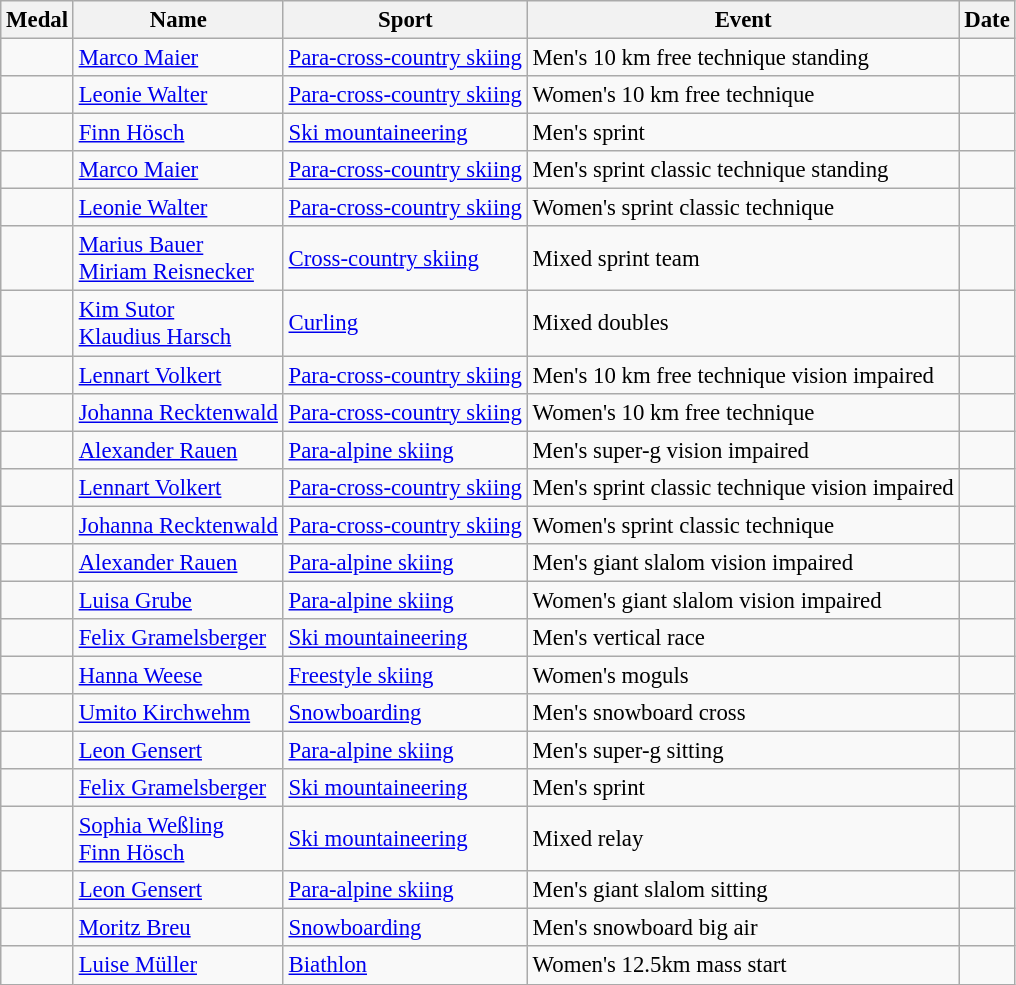<table class="wikitable sortable" style="font-size:95%;">
<tr>
<th>Medal</th>
<th>Name</th>
<th>Sport</th>
<th>Event</th>
<th>Date</th>
</tr>
<tr>
<td></td>
<td><a href='#'>Marco Maier</a></td>
<td><a href='#'>Para-cross-country skiing</a></td>
<td>Men's 10 km free technique standing</td>
<td></td>
</tr>
<tr>
<td></td>
<td><a href='#'>Leonie Walter</a></td>
<td><a href='#'>Para-cross-country skiing</a></td>
<td>Women's 10 km free technique</td>
<td></td>
</tr>
<tr>
<td></td>
<td><a href='#'>Finn Hösch</a></td>
<td><a href='#'>Ski mountaineering</a></td>
<td>Men's sprint</td>
<td></td>
</tr>
<tr>
<td></td>
<td><a href='#'>Marco Maier</a></td>
<td><a href='#'>Para-cross-country skiing</a></td>
<td>Men's sprint classic technique standing</td>
<td></td>
</tr>
<tr>
<td></td>
<td><a href='#'>Leonie Walter</a></td>
<td><a href='#'>Para-cross-country skiing</a></td>
<td>Women's sprint classic technique</td>
<td></td>
</tr>
<tr>
<td></td>
<td><a href='#'>Marius Bauer</a><br><a href='#'>Miriam Reisnecker</a></td>
<td><a href='#'>Cross-country skiing</a></td>
<td>Mixed sprint team</td>
<td></td>
</tr>
<tr>
<td></td>
<td><a href='#'>Kim Sutor</a><br><a href='#'>Klaudius Harsch</a></td>
<td><a href='#'>Curling</a></td>
<td>Mixed doubles</td>
<td></td>
</tr>
<tr>
<td></td>
<td><a href='#'>Lennart Volkert</a></td>
<td><a href='#'>Para-cross-country skiing</a></td>
<td>Men's 10 km free technique vision impaired</td>
<td></td>
</tr>
<tr>
<td></td>
<td><a href='#'>Johanna Recktenwald</a></td>
<td><a href='#'>Para-cross-country skiing</a></td>
<td>Women's 10 km free technique</td>
<td></td>
</tr>
<tr>
<td></td>
<td><a href='#'>Alexander Rauen</a></td>
<td><a href='#'>Para-alpine skiing</a></td>
<td>Men's super-g vision impaired</td>
<td></td>
</tr>
<tr>
<td></td>
<td><a href='#'>Lennart Volkert</a></td>
<td><a href='#'>Para-cross-country skiing</a></td>
<td>Men's sprint classic technique vision impaired</td>
<td></td>
</tr>
<tr>
<td></td>
<td><a href='#'>Johanna Recktenwald</a></td>
<td><a href='#'>Para-cross-country skiing</a></td>
<td>Women's sprint classic technique</td>
<td></td>
</tr>
<tr>
<td></td>
<td><a href='#'>Alexander Rauen</a></td>
<td><a href='#'>Para-alpine skiing</a></td>
<td>Men's giant slalom vision impaired</td>
<td></td>
</tr>
<tr>
<td></td>
<td><a href='#'>Luisa Grube</a></td>
<td><a href='#'>Para-alpine skiing</a></td>
<td>Women's giant slalom vision impaired</td>
<td></td>
</tr>
<tr>
<td></td>
<td><a href='#'>Felix Gramelsberger</a></td>
<td><a href='#'>Ski mountaineering</a></td>
<td>Men's vertical race</td>
<td></td>
</tr>
<tr>
<td></td>
<td><a href='#'>Hanna Weese</a></td>
<td><a href='#'>Freestyle skiing</a></td>
<td>Women's moguls</td>
<td></td>
</tr>
<tr>
<td></td>
<td><a href='#'>Umito Kirchwehm</a></td>
<td><a href='#'>Snowboarding</a></td>
<td>Men's snowboard cross</td>
<td></td>
</tr>
<tr>
<td></td>
<td><a href='#'>Leon Gensert</a></td>
<td><a href='#'>Para-alpine skiing</a></td>
<td>Men's super-g sitting</td>
<td></td>
</tr>
<tr>
<td></td>
<td><a href='#'>Felix Gramelsberger</a></td>
<td><a href='#'>Ski mountaineering</a></td>
<td>Men's sprint</td>
<td></td>
</tr>
<tr>
<td></td>
<td><a href='#'>Sophia Weßling</a><br><a href='#'>Finn Hösch</a></td>
<td><a href='#'>Ski mountaineering</a></td>
<td>Mixed relay</td>
<td></td>
</tr>
<tr>
<td></td>
<td><a href='#'>Leon Gensert</a></td>
<td><a href='#'>Para-alpine skiing</a></td>
<td>Men's giant slalom sitting</td>
<td></td>
</tr>
<tr>
<td></td>
<td><a href='#'>Moritz Breu</a></td>
<td><a href='#'>Snowboarding</a></td>
<td>Men's snowboard big air</td>
<td></td>
</tr>
<tr>
<td></td>
<td><a href='#'>Luise Müller</a></td>
<td><a href='#'>Biathlon</a></td>
<td>Women's 12.5km mass start</td>
<td></td>
</tr>
</table>
